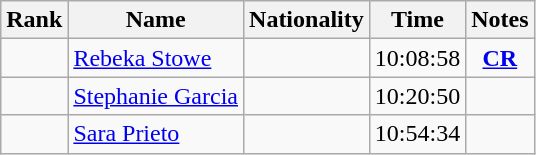<table class="wikitable sortable" style="text-align:center">
<tr>
<th>Rank</th>
<th>Name</th>
<th>Nationality</th>
<th>Time</th>
<th>Notes</th>
</tr>
<tr>
<td></td>
<td align=left><a href='#'>Rebeka Stowe</a></td>
<td align=left></td>
<td>10:08:58</td>
<td><a href='#'><strong>CR</strong></a></td>
</tr>
<tr>
<td></td>
<td align=left><a href='#'>Stephanie Garcia</a></td>
<td align=left></td>
<td>10:20:50</td>
<td></td>
</tr>
<tr>
<td></td>
<td align=left><a href='#'>Sara Prieto</a></td>
<td align=left></td>
<td>10:54:34</td>
<td></td>
</tr>
</table>
